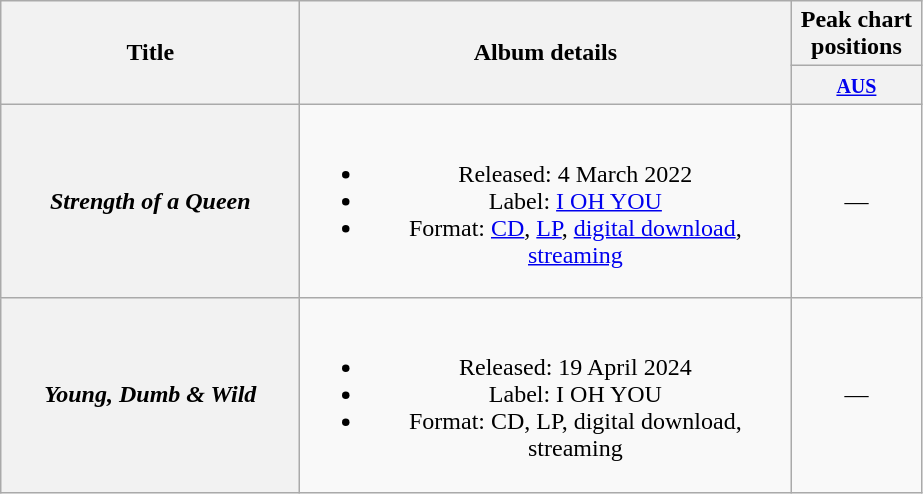<table class="wikitable plainrowheaders" style="text-align:center">
<tr>
<th scope="col" rowspan="2" style="width:12em;">Title</th>
<th scope="col" rowspan="2" style="width:20em;">Album details</th>
<th scope="col" colspan="1" style="width:5em;">Peak chart<br>positions</th>
</tr>
<tr>
<th scope="col" style="text-align:center;"><small><a href='#'>AUS</a></small></th>
</tr>
<tr>
<th scope="row"><em>Strength of a Queen</em></th>
<td><br><ul><li>Released: 4 March 2022</li><li>Label: <a href='#'>I OH YOU</a></li><li>Format: <a href='#'>CD</a>, <a href='#'>LP</a>, <a href='#'>digital download</a>, <a href='#'>streaming</a></li></ul></td>
<td>—</td>
</tr>
<tr>
<th scope="row"><em>Young, Dumb & Wild</em></th>
<td><br><ul><li>Released: 19 April 2024</li><li>Label: I OH YOU</li><li>Format: CD, LP, digital download, streaming</li></ul></td>
<td>—</td>
</tr>
</table>
